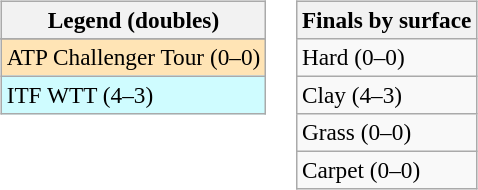<table>
<tr style="vertical-align:top">
<td><br><table class="wikitable" style="font-size:97%">
<tr>
<th>Legend (doubles)</th>
</tr>
<tr style="background:#E5D1CB">
</tr>
<tr style="background:moccasin">
<td>ATP Challenger Tour (0–0)</td>
</tr>
<tr style="background:#CFFCFF">
<td>ITF WTT (4–3)</td>
</tr>
</table>
</td>
<td><br><table class="wikitable" style="font-size:97%">
<tr>
<th>Finals by surface</th>
</tr>
<tr>
<td>Hard (0–0)</td>
</tr>
<tr>
<td>Clay (4–3)</td>
</tr>
<tr>
<td>Grass (0–0)</td>
</tr>
<tr>
<td>Carpet (0–0)</td>
</tr>
</table>
</td>
</tr>
</table>
